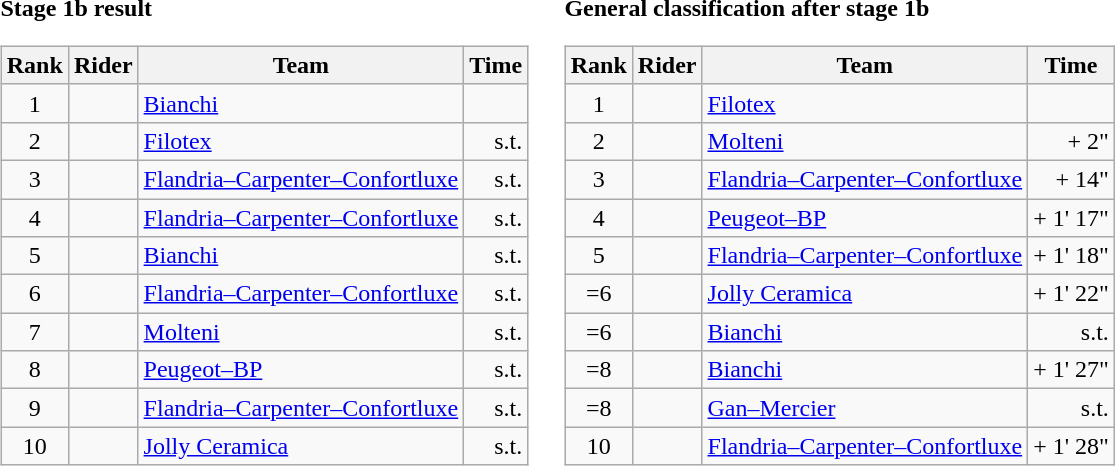<table>
<tr>
<td><strong>Stage 1b result</strong><br><table class="wikitable">
<tr>
<th scope="col">Rank</th>
<th scope="col">Rider</th>
<th scope="col">Team</th>
<th scope="col">Time</th>
</tr>
<tr>
<td style="text-align:center;">1</td>
<td></td>
<td><a href='#'>Bianchi</a></td>
<td style="text-align:right;"></td>
</tr>
<tr>
<td style="text-align:center;">2</td>
<td></td>
<td><a href='#'>Filotex</a></td>
<td style="text-align:right;">s.t.</td>
</tr>
<tr>
<td style="text-align:center;">3</td>
<td></td>
<td><a href='#'>Flandria–Carpenter–Confortluxe</a></td>
<td style="text-align:right;">s.t.</td>
</tr>
<tr>
<td style="text-align:center;">4</td>
<td></td>
<td><a href='#'>Flandria–Carpenter–Confortluxe</a></td>
<td style="text-align:right;">s.t.</td>
</tr>
<tr>
<td style="text-align:center;">5</td>
<td></td>
<td><a href='#'>Bianchi</a></td>
<td style="text-align:right;">s.t.</td>
</tr>
<tr>
<td style="text-align:center;">6</td>
<td></td>
<td><a href='#'>Flandria–Carpenter–Confortluxe</a></td>
<td style="text-align:right;">s.t.</td>
</tr>
<tr>
<td style="text-align:center;">7</td>
<td></td>
<td><a href='#'>Molteni</a></td>
<td style="text-align:right;">s.t.</td>
</tr>
<tr>
<td style="text-align:center;">8</td>
<td></td>
<td><a href='#'>Peugeot–BP</a></td>
<td style="text-align:right;">s.t.</td>
</tr>
<tr>
<td style="text-align:center;">9</td>
<td></td>
<td><a href='#'>Flandria–Carpenter–Confortluxe</a></td>
<td style="text-align:right;">s.t.</td>
</tr>
<tr>
<td style="text-align:center;">10</td>
<td></td>
<td><a href='#'>Jolly Ceramica</a></td>
<td style="text-align:right;">s.t.</td>
</tr>
</table>
</td>
<td></td>
<td><strong>General classification after stage 1b</strong><br><table class="wikitable">
<tr>
<th scope="col">Rank</th>
<th scope="col">Rider</th>
<th scope="col">Team</th>
<th scope="col">Time</th>
</tr>
<tr>
<td style="text-align:center;">1</td>
<td> </td>
<td><a href='#'>Filotex</a></td>
<td style="text-align:right;"></td>
</tr>
<tr>
<td style="text-align:center;">2</td>
<td></td>
<td><a href='#'>Molteni</a></td>
<td style="text-align:right;">+ 2"</td>
</tr>
<tr>
<td style="text-align:center;">3</td>
<td></td>
<td><a href='#'>Flandria–Carpenter–Confortluxe</a></td>
<td style="text-align:right;">+ 14"</td>
</tr>
<tr>
<td style="text-align:center;">4</td>
<td></td>
<td><a href='#'>Peugeot–BP</a></td>
<td style="text-align:right;">+ 1' 17"</td>
</tr>
<tr>
<td style="text-align:center;">5</td>
<td></td>
<td><a href='#'>Flandria–Carpenter–Confortluxe</a></td>
<td style="text-align:right;">+ 1' 18"</td>
</tr>
<tr>
<td style="text-align:center;">=6</td>
<td></td>
<td><a href='#'>Jolly Ceramica</a></td>
<td style="text-align:right;">+ 1' 22"</td>
</tr>
<tr>
<td style="text-align:center;">=6</td>
<td></td>
<td><a href='#'>Bianchi</a></td>
<td style="text-align:right;">s.t.</td>
</tr>
<tr>
<td style="text-align:center;">=8</td>
<td></td>
<td><a href='#'>Bianchi</a></td>
<td style="text-align:right;">+ 1' 27"</td>
</tr>
<tr>
<td style="text-align:center;">=8</td>
<td></td>
<td><a href='#'>Gan–Mercier</a></td>
<td style="text-align:right;">s.t.</td>
</tr>
<tr>
<td style="text-align:center;">10</td>
<td></td>
<td><a href='#'>Flandria–Carpenter–Confortluxe</a></td>
<td style="text-align:right;">+ 1' 28"</td>
</tr>
</table>
</td>
</tr>
</table>
